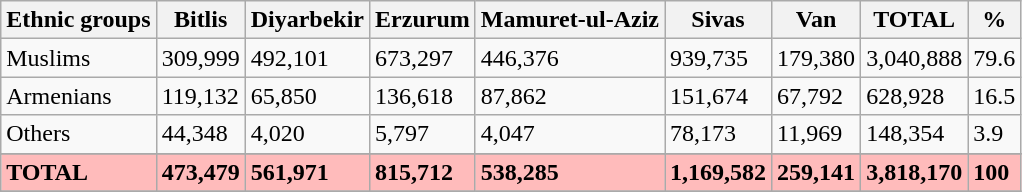<table class="wikitable">
<tr>
<th>Ethnic groups</th>
<th>Bitlis</th>
<th>Diyarbekir</th>
<th>Erzurum</th>
<th>Mamuret-ul-Aziz</th>
<th>Sivas</th>
<th>Van</th>
<th>TOTAL</th>
<th>%</th>
</tr>
<tr>
<td>Muslims</td>
<td>309,999</td>
<td>492,101</td>
<td>673,297</td>
<td>446,376</td>
<td>939,735</td>
<td>179,380</td>
<td>3,040,888</td>
<td>79.6</td>
</tr>
<tr>
<td>Armenians</td>
<td>119,132</td>
<td>65,850</td>
<td>136,618</td>
<td>87,862</td>
<td>151,674</td>
<td>67,792</td>
<td>628,928</td>
<td>16.5</td>
</tr>
<tr>
<td>Others</td>
<td>44,348</td>
<td>4,020</td>
<td>5,797</td>
<td>4,047</td>
<td>78,173</td>
<td>11,969</td>
<td>148,354</td>
<td>3.9</td>
</tr>
<tr>
</tr>
<tr bgcolor="#FFBBBB">
<td><strong>TOTAL</strong></td>
<td><strong>473,479</strong></td>
<td><strong>561,971</strong></td>
<td><strong>815,712</strong></td>
<td><strong>538,285</strong></td>
<td><strong>1,169,582</strong></td>
<td><strong>259,141</strong></td>
<td><strong>3,818,170</strong></td>
<td><strong>100</strong></td>
</tr>
<tr>
</tr>
</table>
